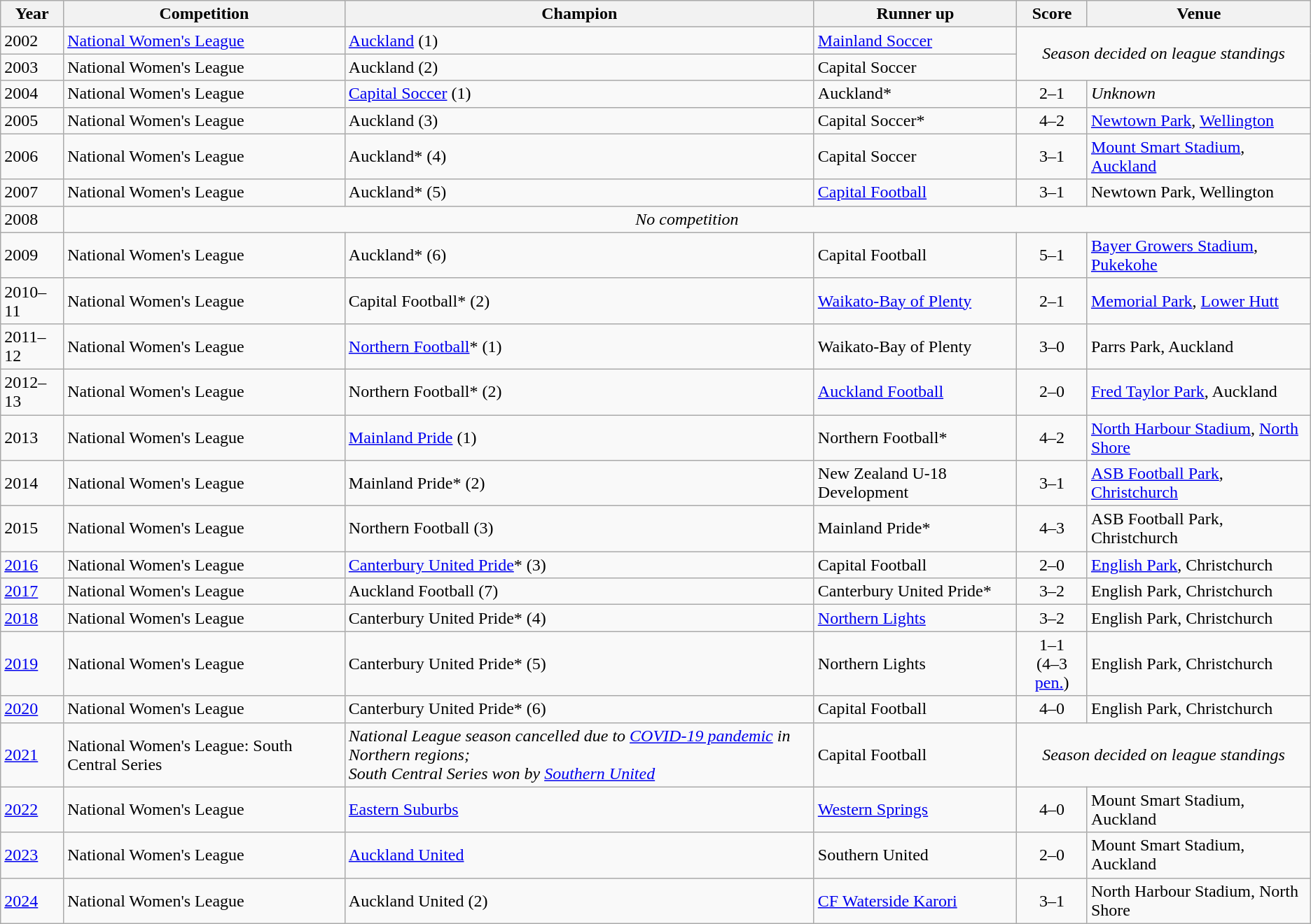<table class="wikitable sortable" style="text-align: left;">
<tr>
<th scope="col">Year</th>
<th scope="col">Competition</th>
<th scope="col">Champion </th>
<th scope="col">Runner up</th>
<th scope="col" class="unsortable">Score</th>
<th scope="col" class="unsortable">Venue</th>
</tr>
<tr>
<td>2002</td>
<td><a href='#'>National Women's League</a></td>
<td><a href='#'>Auckland</a> (1)</td>
<td><a href='#'>Mainland Soccer</a></td>
<td style="text-align:center" !! rowspan=2 colspan=2><em>Season decided on league standings</em></td>
</tr>
<tr>
<td>2003</td>
<td>National Women's League</td>
<td>Auckland (2)</td>
<td>Capital Soccer</td>
</tr>
<tr>
<td>2004</td>
<td>National Women's League</td>
<td><a href='#'>Capital Soccer</a> (1)</td>
<td>Auckland*</td>
<td style="text-align:center">2–1</td>
<td><em>Unknown</em></td>
</tr>
<tr>
<td>2005</td>
<td>National Women's League</td>
<td>Auckland (3)</td>
<td>Capital Soccer*</td>
<td style="text-align:center">4–2</td>
<td><a href='#'>Newtown Park</a>, <a href='#'>Wellington</a></td>
</tr>
<tr>
<td>2006</td>
<td>National Women's League</td>
<td>Auckland* (4)</td>
<td>Capital Soccer</td>
<td style="text-align:center">3–1</td>
<td><a href='#'>Mount Smart Stadium</a>, <a href='#'>Auckland</a></td>
</tr>
<tr>
<td>2007</td>
<td>National Women's League</td>
<td>Auckland* (5)</td>
<td><a href='#'>Capital Football</a> </td>
<td style="text-align:center">3–1</td>
<td>Newtown Park, Wellington</td>
</tr>
<tr>
<td>2008</td>
<td style="text-align:center" !! colspan=5><em>No competition</em></td>
</tr>
<tr>
<td>2009</td>
<td>National Women's League</td>
<td>Auckland* (6)</td>
<td>Capital Football</td>
<td style="text-align:center">5–1</td>
<td><a href='#'>Bayer Growers Stadium</a>, <a href='#'>Pukekohe</a></td>
</tr>
<tr>
<td>2010–11</td>
<td>National Women's League</td>
<td>Capital Football* (2)</td>
<td><a href='#'>Waikato-Bay of Plenty</a></td>
<td style="text-align:center">2–1</td>
<td><a href='#'>Memorial Park</a>, <a href='#'>Lower Hutt</a></td>
</tr>
<tr>
<td>2011–12</td>
<td>National Women's League</td>
<td><a href='#'>Northern Football</a>* (1)</td>
<td>Waikato-Bay of Plenty</td>
<td style="text-align:center">3–0</td>
<td>Parrs Park, Auckland</td>
</tr>
<tr>
<td>2012–13</td>
<td>National Women's League</td>
<td>Northern Football* (2)</td>
<td><a href='#'>Auckland Football</a> </td>
<td style="text-align:center">2–0</td>
<td><a href='#'>Fred Taylor Park</a>, Auckland</td>
</tr>
<tr>
<td>2013</td>
<td>National Women's League</td>
<td><a href='#'>Mainland Pride</a> (1) </td>
<td>Northern Football*</td>
<td style="text-align:center">4–2</td>
<td><a href='#'>North Harbour Stadium</a>, <a href='#'>North Shore</a></td>
</tr>
<tr>
<td>2014</td>
<td>National Women's League</td>
<td>Mainland Pride* (2)</td>
<td>New Zealand U-18 Development</td>
<td style="text-align:center">3–1</td>
<td><a href='#'>ASB Football Park</a>, <a href='#'>Christchurch</a></td>
</tr>
<tr>
<td>2015</td>
<td>National Women's League</td>
<td>Northern Football (3)</td>
<td>Mainland Pride*</td>
<td style="text-align:center">4–3</td>
<td>ASB Football Park, Christchurch</td>
</tr>
<tr>
<td><a href='#'>2016</a></td>
<td>National Women's League</td>
<td><a href='#'>Canterbury United Pride</a>* (3) </td>
<td>Capital Football</td>
<td style="text-align:center">2–0</td>
<td><a href='#'>English Park</a>, Christchurch</td>
</tr>
<tr>
<td><a href='#'>2017</a></td>
<td>National Women's League</td>
<td>Auckland Football (7)</td>
<td>Canterbury United Pride*</td>
<td style="text-align:center">3–2</td>
<td>English Park, Christchurch</td>
</tr>
<tr>
<td><a href='#'>2018</a></td>
<td>National Women's League</td>
<td>Canterbury United Pride* (4)</td>
<td><a href='#'>Northern Lights</a> </td>
<td style="text-align:center">3–2</td>
<td>English Park, Christchurch</td>
</tr>
<tr>
<td><a href='#'>2019</a></td>
<td>National Women's League</td>
<td>Canterbury United Pride* (5)</td>
<td>Northern Lights</td>
<td style="text-align:center">1–1<br>(4–3 <a href='#'>pen.</a>)</td>
<td>English Park, Christchurch</td>
</tr>
<tr>
<td><a href='#'>2020</a></td>
<td>National Women's League</td>
<td>Canterbury United Pride* (6)</td>
<td>Capital Football</td>
<td style="text-align:center">4–0</td>
<td>English Park, Christchurch</td>
</tr>
<tr>
<td><a href='#'>2021</a></td>
<td>National Women's League: South Central Series</td>
<td><em>National League season cancelled due to <a href='#'>COVID-19 pandemic</a> in Northern regions; <br> South Central Series won by <a href='#'>Southern United</a></em></td>
<td>Capital Football</td>
<td style="text-align:center" !! colspan=2><em>Season decided on league standings</em></td>
</tr>
<tr>
<td><a href='#'>2022</a></td>
<td>National Women's League</td>
<td><a href='#'>Eastern Suburbs</a></td>
<td><a href='#'>Western Springs</a></td>
<td style="text-align:center">4–0</td>
<td>Mount Smart Stadium, Auckland</td>
</tr>
<tr>
<td><a href='#'>2023</a></td>
<td>National Women's League</td>
<td><a href='#'>Auckland United</a></td>
<td>Southern United</td>
<td style="text-align:center">2–0</td>
<td>Mount Smart Stadium, Auckland</td>
</tr>
<tr>
<td><a href='#'>2024</a></td>
<td>National Women's League</td>
<td>Auckland United (2)</td>
<td><a href='#'>CF Waterside Karori</a></td>
<td style="text-align:center">3–1</td>
<td>North Harbour Stadium, North Shore</td>
</tr>
</table>
